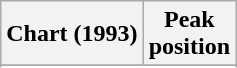<table class="wikitable sortable">
<tr>
<th align="left">Chart (1993)</th>
<th align="center">Peak<br>position</th>
</tr>
<tr>
</tr>
<tr>
</tr>
<tr>
</tr>
</table>
